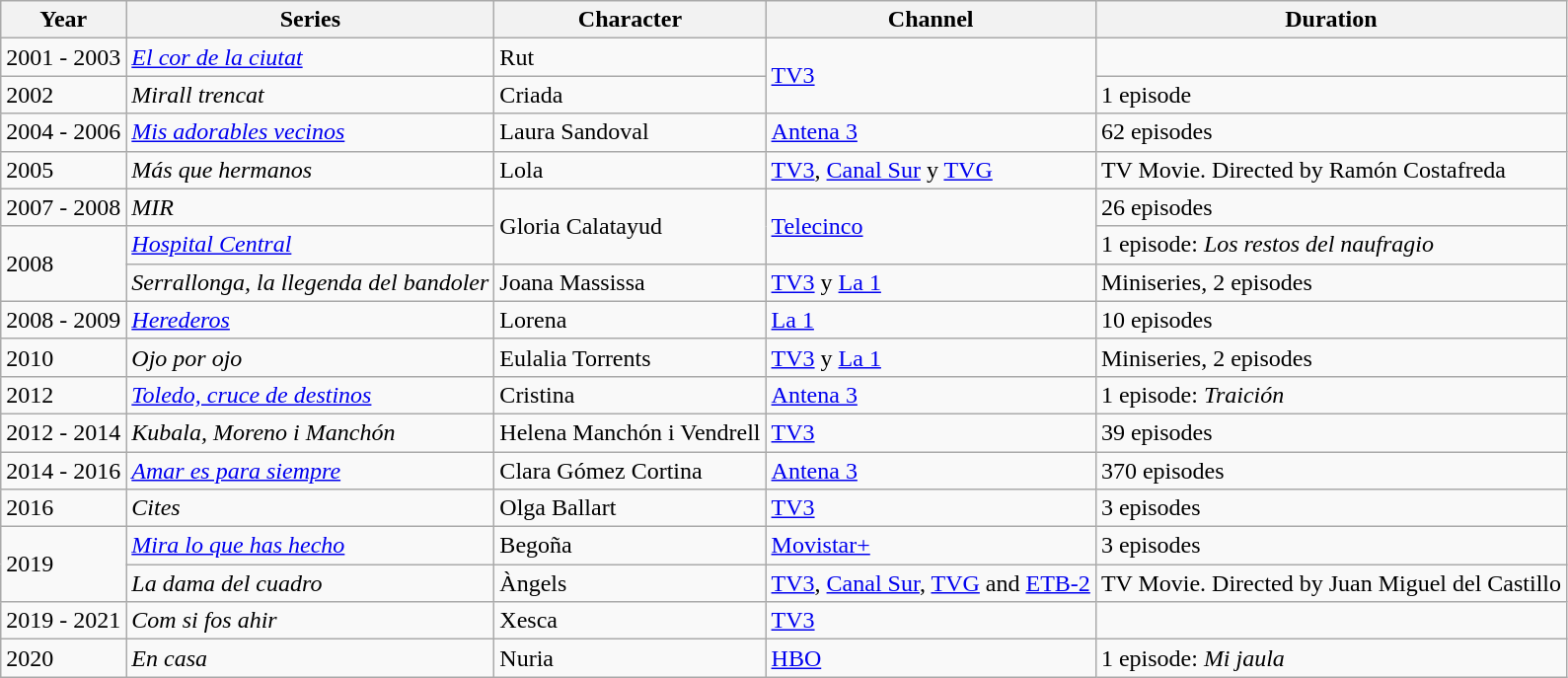<table class="wikitable">
<tr>
<th>Year</th>
<th>Series</th>
<th>Character</th>
<th>Channel</th>
<th>Duration</th>
</tr>
<tr>
<td>2001 - 2003</td>
<td><em><a href='#'>El cor de la ciutat</a></em></td>
<td>Rut</td>
<td rowspan="2"><a href='#'>TV3</a></td>
<td></td>
</tr>
<tr>
<td>2002</td>
<td><em>Mirall trencat</em></td>
<td>Criada</td>
<td>1 episode</td>
</tr>
<tr>
<td>2004 - 2006</td>
<td><em><a href='#'>Mis adorables vecinos</a></em></td>
<td>Laura Sandoval</td>
<td><a href='#'>Antena 3</a></td>
<td>62 episodes</td>
</tr>
<tr>
<td>2005</td>
<td><em>Más que hermanos</em></td>
<td>Lola</td>
<td><a href='#'>TV3</a>, <a href='#'>Canal Sur</a> y <a href='#'>TVG</a></td>
<td>TV Movie. Directed by Ramón Costafreda</td>
</tr>
<tr>
<td>2007 - 2008</td>
<td><em>MIR</em></td>
<td rowspan="2">Gloria Calatayud</td>
<td rowspan="2"><a href='#'>Telecinco</a></td>
<td>26 episodes</td>
</tr>
<tr>
<td rowspan="2">2008</td>
<td><em><a href='#'>Hospital Central</a></em></td>
<td>1 episode: <em>Los restos del naufragio</em></td>
</tr>
<tr>
<td><em>Serrallonga, la llegenda del bandoler</em></td>
<td>Joana Massissa</td>
<td><a href='#'>TV3</a> y <a href='#'>La 1</a></td>
<td>Miniseries, 2 episodes</td>
</tr>
<tr>
<td>2008 - 2009</td>
<td><em><a href='#'>Herederos</a></em></td>
<td>Lorena</td>
<td><a href='#'>La 1</a></td>
<td>10 episodes</td>
</tr>
<tr>
<td>2010</td>
<td><em>Ojo por ojo</em></td>
<td>Eulalia Torrents</td>
<td><a href='#'>TV3</a> y <a href='#'>La 1</a></td>
<td>Miniseries, 2 episodes</td>
</tr>
<tr>
<td>2012</td>
<td><em><a href='#'>Toledo, cruce de destinos</a></em></td>
<td>Cristina</td>
<td><a href='#'>Antena 3</a></td>
<td>1 episode: <em>Traición</em></td>
</tr>
<tr>
<td>2012 - 2014</td>
<td><em>Kubala, Moreno i Manchón</em></td>
<td>Helena Manchón i Vendrell</td>
<td><a href='#'>TV3</a></td>
<td>39 episodes</td>
</tr>
<tr>
<td>2014 - 2016</td>
<td><em><a href='#'>Amar es para siempre</a></em></td>
<td>Clara Gómez Cortina</td>
<td><a href='#'>Antena 3</a></td>
<td>370 episodes</td>
</tr>
<tr>
<td>2016</td>
<td><em>Cites</em></td>
<td>Olga Ballart</td>
<td><a href='#'>TV3</a></td>
<td>3 episodes</td>
</tr>
<tr>
<td rowspan="2">2019</td>
<td><em><a href='#'>Mira lo que has hecho</a></em></td>
<td>Begoña</td>
<td><a href='#'>Movistar+</a></td>
<td>3 episodes</td>
</tr>
<tr>
<td><em>La dama del cuadro</em></td>
<td>Àngels</td>
<td><a href='#'>TV3</a>, <a href='#'>Canal Sur</a>, <a href='#'>TVG</a> and <a href='#'>ETB-2</a></td>
<td>TV Movie. Directed by Juan Miguel del Castillo</td>
</tr>
<tr>
<td>2019 - 2021</td>
<td><em>Com si fos ahir</em></td>
<td>Xesca</td>
<td><a href='#'>TV3</a></td>
<td></td>
</tr>
<tr>
<td>2020</td>
<td><em>En casa</em></td>
<td>Nuria</td>
<td><a href='#'>HBO</a></td>
<td>1 episode: <em>Mi jaula</em></td>
</tr>
</table>
